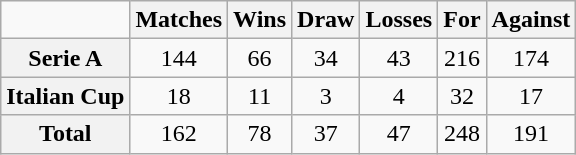<table class="wikitable" style="text-align: center;">
<tr>
<td></td>
<th>Matches</th>
<th>Wins</th>
<th>Draw</th>
<th>Losses</th>
<th>For</th>
<th>Against</th>
</tr>
<tr>
<th>Serie A</th>
<td>144</td>
<td>66</td>
<td>34</td>
<td>43</td>
<td>216</td>
<td>174</td>
</tr>
<tr>
<th>Italian Cup</th>
<td>18</td>
<td>11</td>
<td>3</td>
<td>4</td>
<td>32</td>
<td>17</td>
</tr>
<tr>
<th>Total</th>
<td>162</td>
<td>78</td>
<td>37</td>
<td>47</td>
<td>248</td>
<td>191</td>
</tr>
</table>
